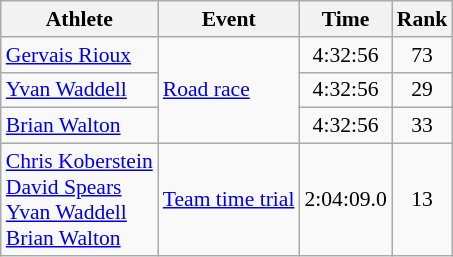<table class="wikitable" style="font-size:90%">
<tr>
<th>Athlete</th>
<th>Event</th>
<th>Time</th>
<th>Rank</th>
</tr>
<tr align=center>
<td align=left><a href='#'>Gervais Rioux</a></td>
<td align=left rowspan=3><a href='#'>Road race</a></td>
<td>4:32:56</td>
<td>73</td>
</tr>
<tr align=center>
<td align=left><a href='#'>Yvan Waddell</a></td>
<td>4:32:56</td>
<td>29</td>
</tr>
<tr align=center>
<td align=left><a href='#'>Brian Walton</a></td>
<td>4:32:56</td>
<td>33</td>
</tr>
<tr align=center>
<td align=left><a href='#'>Chris Koberstein</a><br><a href='#'>David Spears</a><br><a href='#'>Yvan Waddell</a><br><a href='#'>Brian Walton</a></td>
<td align=left><a href='#'>Team time trial</a></td>
<td>2:04:09.0</td>
<td>13</td>
</tr>
</table>
